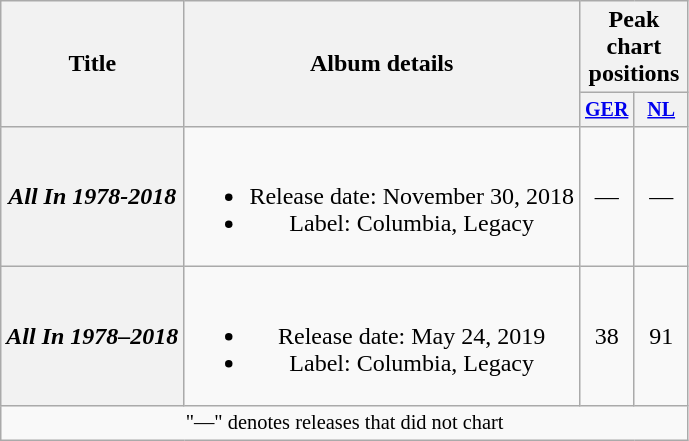<table class="wikitable plainrowheaders" style="text-align:center;">
<tr>
<th rowspan="2">Title</th>
<th rowspan="2">Album details</th>
<th colspan="2">Peak chart positions</th>
</tr>
<tr style="font-size:smaller;">
<th style="width:30px;"><a href='#'>GER</a><br></th>
<th style="width:30px;"><a href='#'>NL</a><br></th>
</tr>
<tr>
<th scope="row"><em>All In 1978-2018</em></th>
<td><br><ul><li>Release date: November 30, 2018</li><li>Label: Columbia, Legacy</li></ul></td>
<td>—</td>
<td>—</td>
</tr>
<tr>
<th scope="row"><em>All In 1978–2018</em></th>
<td><br><ul><li>Release date: May 24, 2019</li><li>Label: Columbia, Legacy</li></ul></td>
<td>38</td>
<td>91</td>
</tr>
<tr>
<td colspan="12" style="font-size:85%">"—" denotes releases that did not chart</td>
</tr>
</table>
